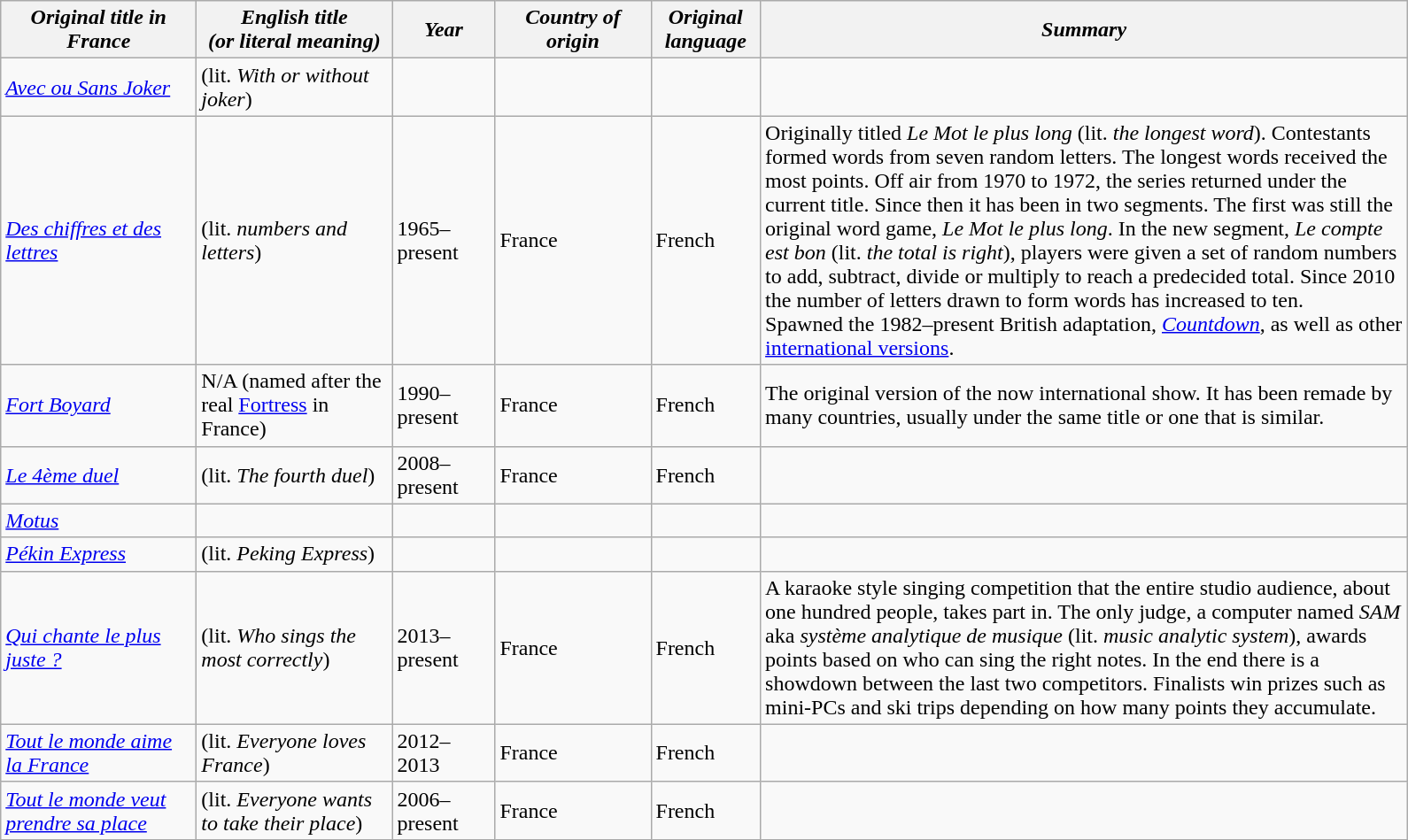<table class="wikitable">
<tr>
<th style="width:140px;"><em>Original title in France</em></th>
<th style="width:140px;"><em>English title<br>(or literal meaning)</em></th>
<th style="width:70px;"><em>Year</em></th>
<th style="width:110px;"><em>Country of origin</em></th>
<th style="width:75px;"><em>Original language</em></th>
<th style="width:480px;"><em>Summary</em></th>
</tr>
<tr>
<td><em><a href='#'>Avec ou Sans Joker</a></em></td>
<td>(lit. <em>With or without joker</em>)</td>
<td></td>
<td></td>
<td></td>
<td></td>
</tr>
<tr>
<td><em><a href='#'>Des chiffres et des lettres</a></em></td>
<td>(lit. <em>numbers and letters</em>)</td>
<td>1965–present</td>
<td>France</td>
<td>French</td>
<td>Originally titled <em>Le Mot le plus long</em> (lit. <em>the longest word</em>). Contestants formed words from seven random letters. The longest words received the most points. Off air from 1970 to 1972, the series returned under the current title. Since then it has been in two segments. The first was still the original word game, <em>Le Mot le plus long</em>. In the new segment, <em>Le compte est bon</em> (lit. <em>the total is right</em>), players were given a set of random numbers to add, subtract, divide or multiply to reach a predecided total. Since 2010 the number of letters drawn to form words has increased to ten.<br>Spawned the 1982–present British adaptation, <em><a href='#'>Countdown</a></em>, as well as other <a href='#'>international versions</a>.</td>
</tr>
<tr>
<td><em><a href='#'>Fort Boyard</a></em></td>
<td>N/A (named after the real <a href='#'>Fortress</a> in France)</td>
<td>1990–present</td>
<td>France</td>
<td>French</td>
<td>The original version of the now international show. It has been remade by many countries, usually under the same title or one that is similar.</td>
</tr>
<tr>
<td><em><a href='#'>Le 4ème duel</a></em></td>
<td>(lit. <em>The fourth duel</em>)</td>
<td>2008–present</td>
<td>France</td>
<td>French</td>
<td></td>
</tr>
<tr>
<td><em><a href='#'>Motus</a></em></td>
<td></td>
<td></td>
<td></td>
<td></td>
<td></td>
</tr>
<tr>
<td><em><a href='#'>Pékin Express</a></em></td>
<td>(lit. <em>Peking Express</em>)</td>
<td></td>
<td></td>
<td></td>
<td></td>
</tr>
<tr>
<td><em><a href='#'>Qui chante le plus juste ?</a></em></td>
<td>(lit. <em>Who sings the most correctly</em>)</td>
<td>2013–present</td>
<td>France</td>
<td>French</td>
<td>A karaoke style singing competition that the entire studio audience, about one hundred people, takes part in. The only judge, a computer named <em>SAM</em> aka <em>système analytique de musique</em> (lit. <em>music analytic system</em>), awards points based on who can sing the right notes. In the end there is a showdown between the last two competitors. Finalists win prizes such as mini-PCs and ski trips depending on how many points they accumulate.</td>
</tr>
<tr>
<td><em><a href='#'>Tout le monde aime la France</a></em></td>
<td>(lit. <em>Everyone loves France</em>)</td>
<td>2012–2013</td>
<td>France</td>
<td>French</td>
<td></td>
</tr>
<tr>
<td><em><a href='#'>Tout le monde veut prendre sa place</a></em></td>
<td>(lit. <em>Everyone wants to take their place</em>)</td>
<td>2006–present</td>
<td>France</td>
<td>French</td>
<td></td>
</tr>
</table>
